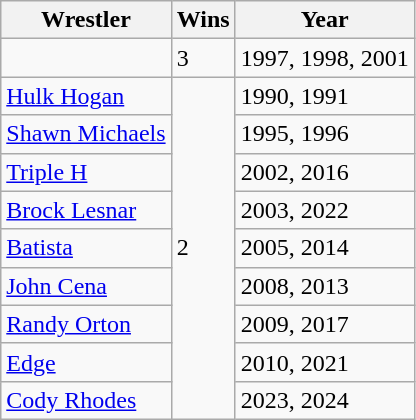<table class="wikitable sortable">
<tr>
<th>Wrestler</th>
<th>Wins</th>
<th>Year</th>
</tr>
<tr>
<td></td>
<td>3</td>
<td>1997, 1998, 2001</td>
</tr>
<tr>
<td><a href='#'>Hulk Hogan</a></td>
<td rowspan="9">2</td>
<td>1990, 1991</td>
</tr>
<tr>
<td><a href='#'>Shawn Michaels</a></td>
<td>1995, 1996</td>
</tr>
<tr>
<td><a href='#'>Triple H</a></td>
<td>2002, 2016</td>
</tr>
<tr>
<td><a href='#'>Brock Lesnar</a></td>
<td>2003, 2022</td>
</tr>
<tr>
<td><a href='#'>Batista</a></td>
<td>2005, 2014</td>
</tr>
<tr>
<td><a href='#'>John Cena</a></td>
<td>2008, 2013</td>
</tr>
<tr>
<td><a href='#'>Randy Orton</a></td>
<td>2009, 2017</td>
</tr>
<tr>
<td><a href='#'>Edge</a></td>
<td>2010, 2021</td>
</tr>
<tr>
<td><a href='#'>Cody Rhodes</a></td>
<td>2023, 2024</td>
</tr>
</table>
